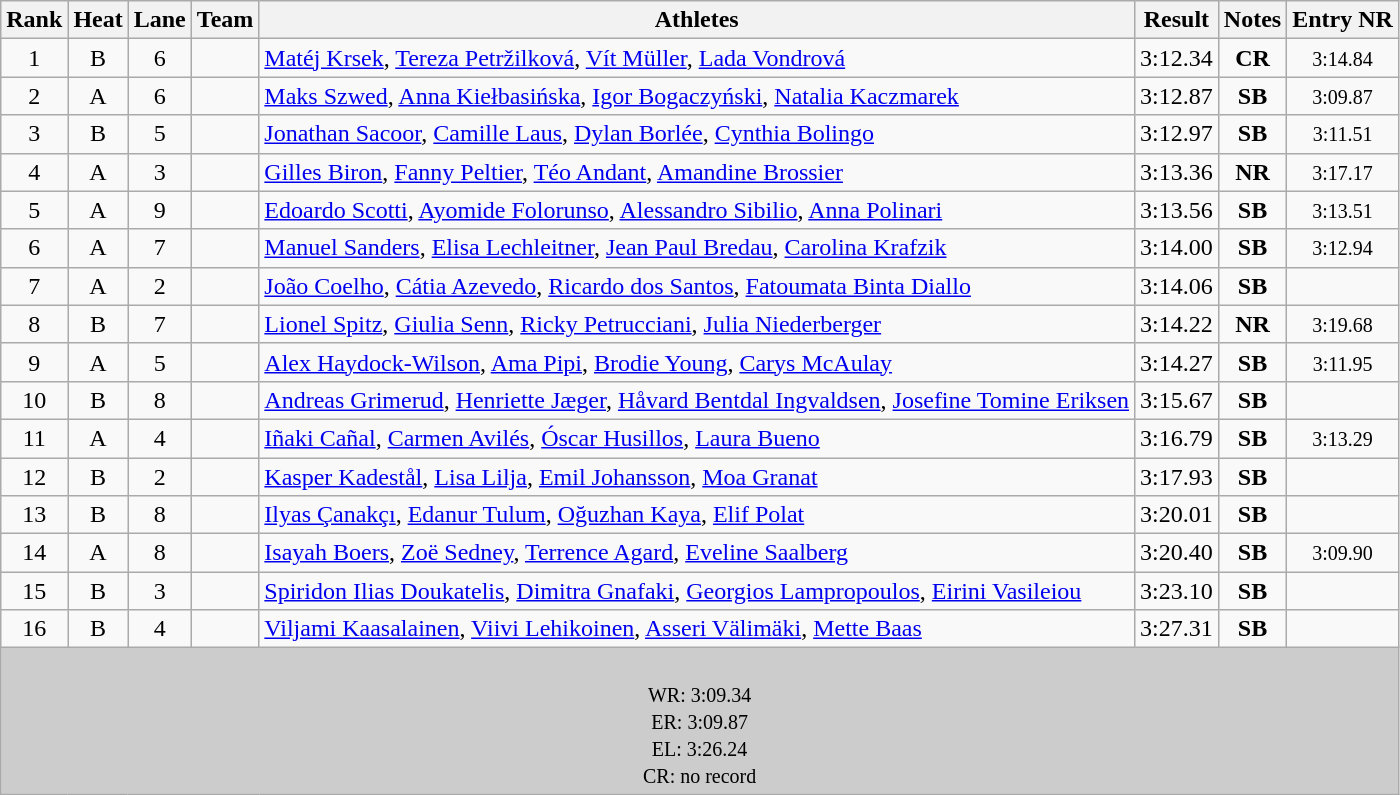<table class="wikitable sortable" style="text-align:center;">
<tr>
<th>Rank</th>
<th>Heat</th>
<th>Lane</th>
<th>Team</th>
<th>Athletes</th>
<th>Result</th>
<th>Notes</th>
<th>Entry NR</th>
</tr>
<tr>
<td>1</td>
<td>B</td>
<td>6</td>
<td align=left></td>
<td align=left><a href='#'>Matéj Krsek</a>, <a href='#'>Tereza Petržilková</a>, <a href='#'>Vít Müller</a>, <a href='#'>Lada Vondrová</a></td>
<td>3:12.34</td>
<td> <strong>CR</strong></td>
<td><small>3:14.84</small></td>
</tr>
<tr>
<td>2</td>
<td>A</td>
<td>6</td>
<td align=left></td>
<td align=left><a href='#'>Maks Szwed</a>, <a href='#'>Anna Kiełbasińska</a>, <a href='#'>Igor Bogaczyński</a>, <a href='#'>Natalia Kaczmarek</a></td>
<td>3:12.87</td>
<td> <strong>SB</strong></td>
<td><small>3:09.87</small></td>
</tr>
<tr>
<td>3</td>
<td>B</td>
<td>5</td>
<td align=left></td>
<td align=left><a href='#'>Jonathan Sacoor</a>, <a href='#'>Camille Laus</a>, <a href='#'>Dylan Borlée</a>, <a href='#'>Cynthia Bolingo</a></td>
<td>3:12.97</td>
<td> <strong>SB</strong></td>
<td><small>3:11.51</small></td>
</tr>
<tr>
<td>4</td>
<td>A</td>
<td>3</td>
<td align=left></td>
<td align=left><a href='#'>Gilles Biron</a>, <a href='#'>Fanny Peltier</a>, <a href='#'>Téo Andant</a>, <a href='#'>Amandine Brossier</a></td>
<td>3:13.36</td>
<td><strong>NR</strong></td>
<td><small>3:17.17</small></td>
</tr>
<tr>
<td>5</td>
<td>A</td>
<td>9</td>
<td align=left></td>
<td align=left><a href='#'>Edoardo Scotti</a>, <a href='#'>Ayomide Folorunso</a>, <a href='#'>Alessandro Sibilio</a>, <a href='#'>Anna Polinari</a></td>
<td>3:13.56</td>
<td><strong>SB</strong></td>
<td><small>3:13.51</small></td>
</tr>
<tr>
<td>6</td>
<td>A</td>
<td>7</td>
<td align=left></td>
<td align=left><a href='#'>Manuel Sanders</a>, <a href='#'>Elisa Lechleitner</a>, <a href='#'>Jean Paul Bredau</a>, <a href='#'>Carolina Krafzik</a></td>
<td>3:14.00</td>
<td><strong>SB</strong></td>
<td><small>3:12.94</small></td>
</tr>
<tr>
<td>7</td>
<td>A</td>
<td>2</td>
<td align=left></td>
<td align=left><a href='#'>João Coelho</a>, <a href='#'>Cátia Azevedo</a>, <a href='#'>Ricardo dos Santos</a>, <a href='#'>Fatoumata Binta Diallo</a></td>
<td>3:14.06</td>
<td><strong>SB</strong></td>
<td><small></small></td>
</tr>
<tr>
<td>8</td>
<td>B</td>
<td>7</td>
<td align=left></td>
<td align=left><a href='#'>Lionel Spitz</a>, <a href='#'>Giulia Senn</a>, <a href='#'>Ricky Petrucciani</a>, <a href='#'>Julia Niederberger</a></td>
<td>3:14.22</td>
<td><strong>NR</strong></td>
<td><small>3:19.68</small></td>
</tr>
<tr>
<td>9</td>
<td>A</td>
<td>5</td>
<td align=left></td>
<td align=left><a href='#'>Alex Haydock-Wilson</a>, <a href='#'>Ama Pipi</a>, <a href='#'>Brodie Young</a>, <a href='#'>Carys McAulay</a></td>
<td>3:14.27</td>
<td><strong>SB</strong></td>
<td><small>3:11.95</small></td>
</tr>
<tr>
<td>10</td>
<td>B</td>
<td>8</td>
<td align=left></td>
<td align=left><a href='#'>Andreas Grimerud</a>, <a href='#'>Henriette Jæger</a>, <a href='#'>Håvard Bentdal Ingvaldsen</a>, <a href='#'>Josefine Tomine Eriksen</a></td>
<td>3:15.67</td>
<td><strong>SB</strong></td>
<td><small></small></td>
</tr>
<tr>
<td>11</td>
<td>A</td>
<td>4</td>
<td align=left></td>
<td align=left><a href='#'>Iñaki Cañal</a>, <a href='#'>Carmen Avilés</a>, <a href='#'>Óscar Husillos</a>, <a href='#'>Laura Bueno</a></td>
<td>3:16.79</td>
<td><strong>SB</strong></td>
<td><small>3:13.29</small></td>
</tr>
<tr>
<td>12</td>
<td>B</td>
<td>2</td>
<td align=left></td>
<td align=left><a href='#'>Kasper Kadestål</a>, <a href='#'>Lisa Lilja</a>, <a href='#'>Emil Johansson</a>, <a href='#'>Moa Granat</a></td>
<td>3:17.93</td>
<td><strong>SB</strong></td>
<td><small></small></td>
</tr>
<tr>
<td>13</td>
<td>B</td>
<td>8</td>
<td align=left></td>
<td align=left><a href='#'>Ilyas Çanakçı</a>, <a href='#'>Edanur Tulum</a>, <a href='#'>Oğuzhan Kaya</a>, <a href='#'>Elif Polat</a></td>
<td>3:20.01</td>
<td><strong>SB</strong></td>
<td><small></small></td>
</tr>
<tr>
<td>14</td>
<td>A</td>
<td>8</td>
<td align=left></td>
<td align=left><a href='#'>Isayah Boers</a>, <a href='#'>Zoë Sedney</a>, <a href='#'>Terrence Agard</a>, <a href='#'>Eveline Saalberg</a></td>
<td>3:20.40</td>
<td><strong>SB</strong></td>
<td><small>3:09.90</small></td>
</tr>
<tr>
<td>15</td>
<td>B</td>
<td>3</td>
<td align=left></td>
<td align=left><a href='#'>Spiridon Ilias Doukatelis</a>, <a href='#'>Dimitra Gnafaki</a>, <a href='#'>Georgios Lampropoulos</a>, <a href='#'>Eirini Vasileiou</a></td>
<td>3:23.10</td>
<td><strong>SB</strong></td>
<td><small></small></td>
</tr>
<tr>
<td>16</td>
<td>B</td>
<td>4</td>
<td align=left></td>
<td align=left><a href='#'>Viljami Kaasalainen</a>, <a href='#'>Viivi Lehikoinen</a>, <a href='#'>Asseri Välimäki</a>, <a href='#'>Mette Baas</a></td>
<td>3:27.31</td>
<td><strong>SB</strong></td>
<td><small></small></td>
</tr>
<tr>
<td colspan="8" bgcolor="#cccccc"><br>
<small>WR:  3:09.34<br>ER:  3:09.87<br></small>
<small>EL:   3:26.24 <br>CR: no record</small></td>
</tr>
</table>
